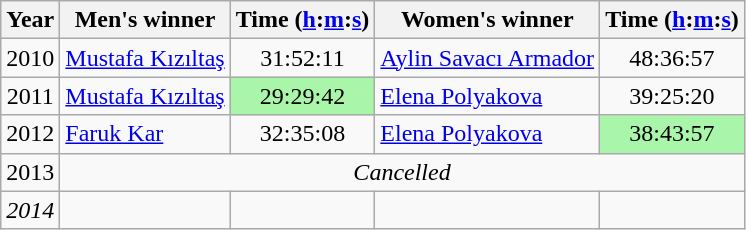<table class="wikitable sortable" style="text-align:center">
<tr>
<th>Year</th>
<th class=unsortable>Men's winner</th>
<th>Time (<a href='#'>h</a>:<a href='#'>m</a>:<a href='#'>s</a>)</th>
<th class=unsortable>Women's winner</th>
<th>Time (<a href='#'>h</a>:<a href='#'>m</a>:<a href='#'>s</a>)</th>
</tr>
<tr>
<td>2010</td>
<td align=left> <a href='#'>Mustafa Kızıltaş</a></td>
<td>31:52:11</td>
<td align=left> <a href='#'>Aylin Savacı Armador</a></td>
<td>48:36:57</td>
</tr>
<tr>
<td>2011</td>
<td align=left> <a href='#'>Mustafa Kızıltaş</a></td>
<td bgcolor=#A9F5A9>29:29:42</td>
<td align=left> <a href='#'>Elena Polyakova</a></td>
<td>39:25:20</td>
</tr>
<tr>
<td>2012</td>
<td align=left> <a href='#'>Faruk Kar</a></td>
<td>32:35:08</td>
<td align=left> <a href='#'>Elena Polyakova</a></td>
<td bgcolor=#A9F5A9>38:43:57</td>
</tr>
<tr>
<td>2013</td>
<td colspan=4><em>Cancelled</em></td>
</tr>
<tr>
<td><em>2014</em></td>
<td align=left></td>
<td></td>
<td align=left></td>
<td></td>
</tr>
</table>
